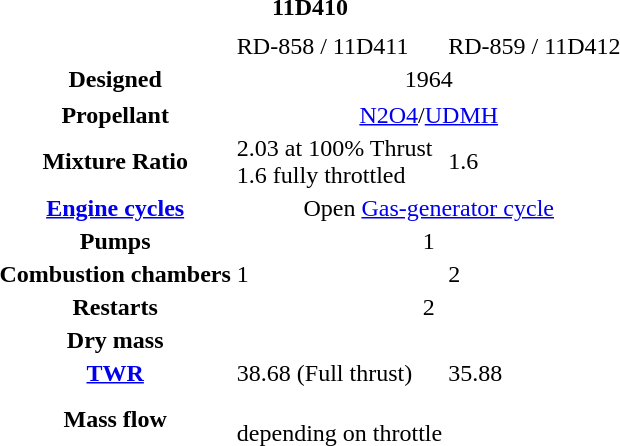<table>
<tr>
<th colspan="6">11D410</th>
</tr>
<tr>
<th colspan="6" style="text-align: center;"></th>
</tr>
<tr>
<th></th>
<td>RD-858 / 11D411</td>
<td>RD-859 / 11D412</td>
</tr>
<tr>
<th>Designed</th>
<td colspan="2" style="text-align: center;">1964</td>
</tr>
<tr>
</tr>
<tr>
<th>Propellant</th>
<td colspan="2" style="text-align: center;"><a href='#'>N2O4</a>/<a href='#'>UDMH</a></td>
</tr>
<tr>
<th>Mixture Ratio</th>
<td>2.03 at 100% Thrust<br>1.6 fully throttled</td>
<td>1.6</td>
</tr>
<tr>
<th><a href='#'>Engine cycles</a></th>
<td colspan="2" style="text-align: center;">Open <a href='#'>Gas-generator cycle</a></td>
</tr>
<tr>
<th>Pumps</th>
<td colspan="2" style="text-align: center;">1</td>
</tr>
<tr>
<th>Combustion chambers</th>
<td>1</td>
<td>2</td>
</tr>
<tr>
<th>Restarts</th>
<td colspan="2" style="text-align: center;">2</td>
</tr>
<tr>
<th>Dry mass</th>
<td></td>
<td></td>
</tr>
<tr>
<th><a href='#'>TWR</a></th>
<td>38.68 (Full thrust)</td>
<td>35.88</td>
</tr>
<tr>
<th>Mass flow</th>
<td><br>depending on throttle</td>
<td></td>
</tr>
<tr>
</tr>
</table>
